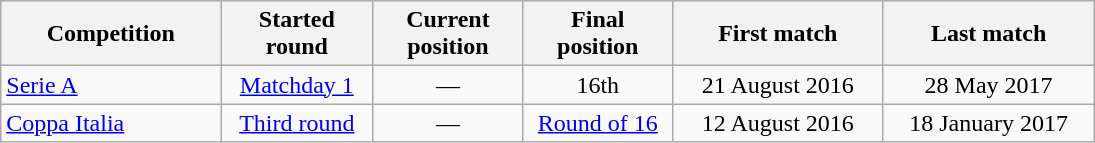<table class="wikitable" style="text-align:center; width:730px;">
<tr>
<th style="text-align:center; width:150px;">Competition</th>
<th style="text-align:center; width:100px;">Started round</th>
<th style="text-align:center; width:100px;">Current <br> position</th>
<th style="text-align:center; width:100px;">Final <br> position</th>
<th style="text-align:center; width:150px;">First match</th>
<th style="text-align:center; width:150px;">Last match</th>
</tr>
<tr>
<td style="text-align:left;"><a href='#'>Serie A</a></td>
<td><a href='#'>Matchday 1</a></td>
<td>—</td>
<td>16th</td>
<td>21 August 2016</td>
<td>28 May 2017</td>
</tr>
<tr>
<td style="text-align:left;"><a href='#'>Coppa Italia</a></td>
<td><a href='#'>Third round</a></td>
<td>—</td>
<td><a href='#'>Round of 16</a></td>
<td>12 August 2016</td>
<td>18 January 2017</td>
</tr>
</table>
